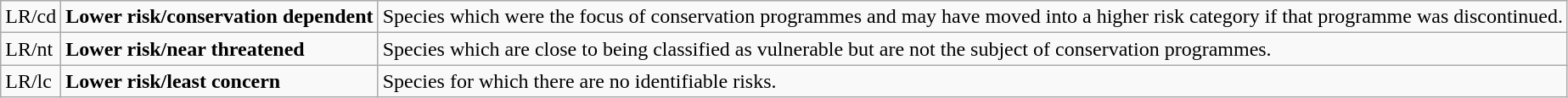<table class="wikitable" style="text-align:left">
<tr>
<td>LR/cd</td>
<td><strong>Lower risk/conservation dependent</strong></td>
<td>Species which were the focus of conservation programmes and may have moved into a higher risk category if that programme was discontinued.</td>
</tr>
<tr>
<td>LR/nt</td>
<td><strong>Lower risk/near threatened</strong></td>
<td>Species which are close to being classified as vulnerable but are not the subject of conservation programmes.</td>
</tr>
<tr>
<td>LR/lc</td>
<td><strong>Lower risk/least concern</strong></td>
<td>Species for which there are no identifiable risks.</td>
</tr>
</table>
